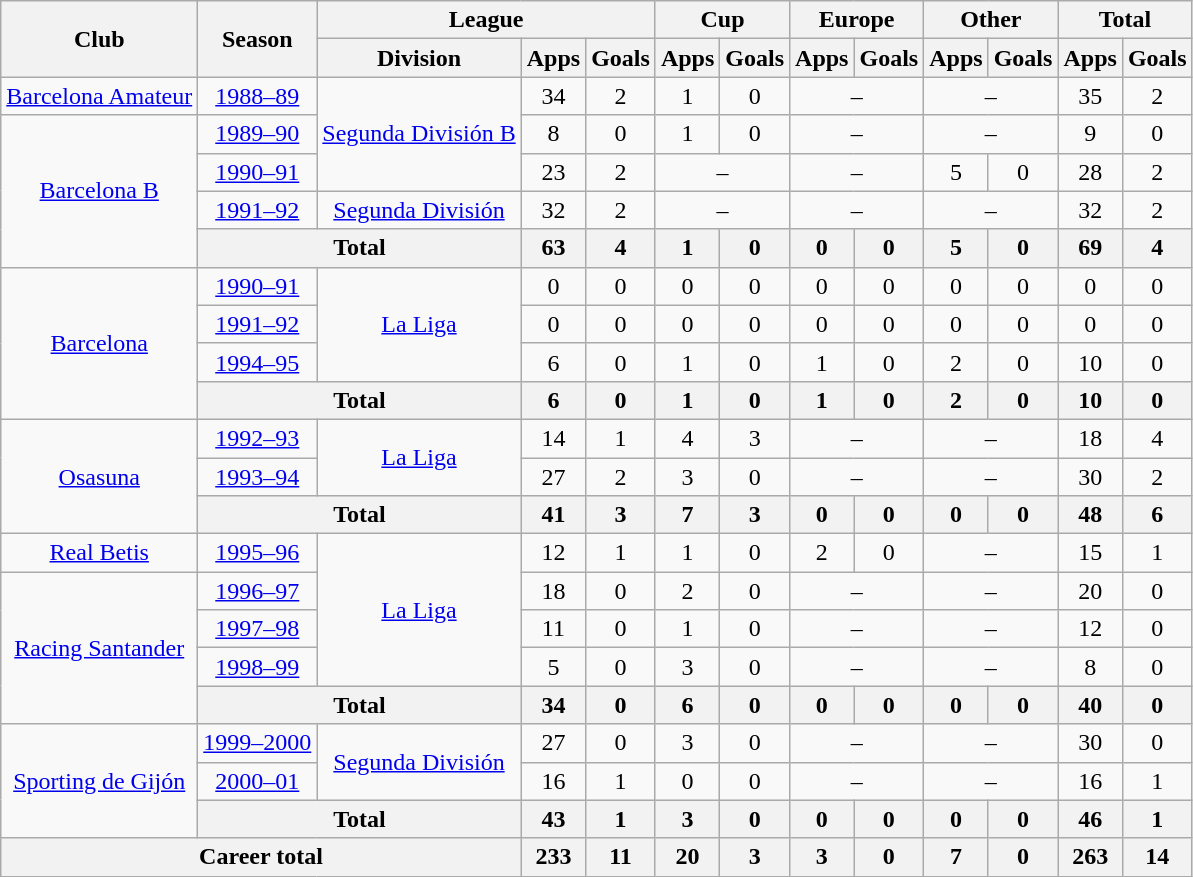<table class="wikitable" style="text-align: center;">
<tr>
<th rowspan="2">Club</th>
<th rowspan="2">Season</th>
<th colspan="3">League</th>
<th colspan="2">Cup</th>
<th colspan="2">Europe</th>
<th colspan="2">Other</th>
<th colspan="2">Total</th>
</tr>
<tr>
<th>Division</th>
<th>Apps</th>
<th>Goals</th>
<th>Apps</th>
<th>Goals</th>
<th>Apps</th>
<th>Goals</th>
<th>Apps</th>
<th>Goals</th>
<th>Apps</th>
<th>Goals</th>
</tr>
<tr>
<td valign="center"><a href='#'>Barcelona Amateur</a></td>
<td><a href='#'>1988–89</a></td>
<td rowspan="3"><a href='#'>Segunda División B</a></td>
<td>34</td>
<td>2</td>
<td>1</td>
<td>0</td>
<td colspan="2">–</td>
<td colspan="2">–</td>
<td>35</td>
<td>2</td>
</tr>
<tr>
<td rowspan="4" valign="center"><a href='#'>Barcelona B</a></td>
<td><a href='#'>1989–90</a></td>
<td>8</td>
<td>0</td>
<td>1</td>
<td>0</td>
<td colspan="2">–</td>
<td colspan="2">–</td>
<td>9</td>
<td>0</td>
</tr>
<tr>
<td><a href='#'>1990–91</a></td>
<td>23</td>
<td>2</td>
<td colspan="2">–</td>
<td colspan="2">–</td>
<td>5</td>
<td>0</td>
<td>28</td>
<td>2</td>
</tr>
<tr>
<td><a href='#'>1991–92</a></td>
<td><a href='#'>Segunda División</a></td>
<td>32</td>
<td>2</td>
<td colspan="2">–</td>
<td colspan="2">–</td>
<td colspan="2">–</td>
<td>32</td>
<td>2</td>
</tr>
<tr>
<th colspan="2">Total</th>
<th>63</th>
<th>4</th>
<th>1</th>
<th>0</th>
<th>0</th>
<th>0</th>
<th>5</th>
<th>0</th>
<th>69</th>
<th>4</th>
</tr>
<tr>
<td rowspan="4" valign="center"><a href='#'>Barcelona</a></td>
<td><a href='#'>1990–91</a></td>
<td rowspan="3"><a href='#'>La Liga</a></td>
<td>0</td>
<td>0</td>
<td>0</td>
<td>0</td>
<td>0</td>
<td>0</td>
<td>0</td>
<td>0</td>
<td>0</td>
<td>0</td>
</tr>
<tr>
<td><a href='#'>1991–92</a></td>
<td>0</td>
<td>0</td>
<td>0</td>
<td>0</td>
<td>0</td>
<td>0</td>
<td>0</td>
<td>0</td>
<td>0</td>
<td>0</td>
</tr>
<tr>
<td><a href='#'>1994–95</a></td>
<td>6</td>
<td>0</td>
<td>1</td>
<td>0</td>
<td>1</td>
<td>0</td>
<td>2</td>
<td>0</td>
<td>10</td>
<td>0</td>
</tr>
<tr>
<th colspan="2">Total</th>
<th>6</th>
<th>0</th>
<th>1</th>
<th>0</th>
<th>1</th>
<th>0</th>
<th>2</th>
<th>0</th>
<th>10</th>
<th>0</th>
</tr>
<tr>
<td rowspan="3" valign="center"><a href='#'>Osasuna</a></td>
<td><a href='#'>1992–93</a></td>
<td rowspan="2"><a href='#'>La Liga</a></td>
<td>14</td>
<td>1</td>
<td>4</td>
<td>3</td>
<td colspan="2">–</td>
<td colspan="2">–</td>
<td>18</td>
<td>4</td>
</tr>
<tr>
<td><a href='#'>1993–94</a></td>
<td>27</td>
<td>2</td>
<td>3</td>
<td>0</td>
<td colspan="2">–</td>
<td colspan="2">–</td>
<td>30</td>
<td>2</td>
</tr>
<tr>
<th colspan="2">Total</th>
<th>41</th>
<th>3</th>
<th>7</th>
<th>3</th>
<th>0</th>
<th>0</th>
<th>0</th>
<th>0</th>
<th>48</th>
<th>6</th>
</tr>
<tr>
<td valign="center"><a href='#'>Real Betis</a></td>
<td><a href='#'>1995–96</a></td>
<td rowspan="4"><a href='#'>La Liga</a></td>
<td>12</td>
<td>1</td>
<td>1</td>
<td>0</td>
<td>2</td>
<td>0</td>
<td colspan="2">–</td>
<td>15</td>
<td>1</td>
</tr>
<tr>
<td rowspan="4" valign="center"><a href='#'>Racing Santander</a></td>
<td><a href='#'>1996–97</a></td>
<td>18</td>
<td>0</td>
<td>2</td>
<td>0</td>
<td colspan="2">–</td>
<td colspan="2">–</td>
<td>20</td>
<td>0</td>
</tr>
<tr>
<td><a href='#'>1997–98</a></td>
<td>11</td>
<td>0</td>
<td>1</td>
<td>0</td>
<td colspan="2">–</td>
<td colspan="2">–</td>
<td>12</td>
<td>0</td>
</tr>
<tr>
<td><a href='#'>1998–99</a></td>
<td>5</td>
<td>0</td>
<td>3</td>
<td>0</td>
<td colspan="2">–</td>
<td colspan="2">–</td>
<td>8</td>
<td>0</td>
</tr>
<tr>
<th colspan="2">Total</th>
<th>34</th>
<th>0</th>
<th>6</th>
<th>0</th>
<th>0</th>
<th>0</th>
<th>0</th>
<th>0</th>
<th>40</th>
<th>0</th>
</tr>
<tr>
<td rowspan="3" valign="center"><a href='#'>Sporting de Gijón</a></td>
<td><a href='#'>1999–2000</a></td>
<td rowspan="2"><a href='#'>Segunda División</a></td>
<td>27</td>
<td>0</td>
<td>3</td>
<td>0</td>
<td colspan="2">–</td>
<td colspan="2">–</td>
<td>30</td>
<td>0</td>
</tr>
<tr>
<td><a href='#'>2000–01</a></td>
<td>16</td>
<td>1</td>
<td>0</td>
<td>0</td>
<td colspan="2">–</td>
<td colspan="2">–</td>
<td>16</td>
<td>1</td>
</tr>
<tr>
<th colspan="2">Total</th>
<th>43</th>
<th>1</th>
<th>3</th>
<th>0</th>
<th>0</th>
<th>0</th>
<th>0</th>
<th>0</th>
<th>46</th>
<th>1</th>
</tr>
<tr>
<th colspan="3">Career total</th>
<th>233</th>
<th>11</th>
<th>20</th>
<th>3</th>
<th>3</th>
<th>0</th>
<th>7</th>
<th>0</th>
<th>263</th>
<th>14</th>
</tr>
</table>
